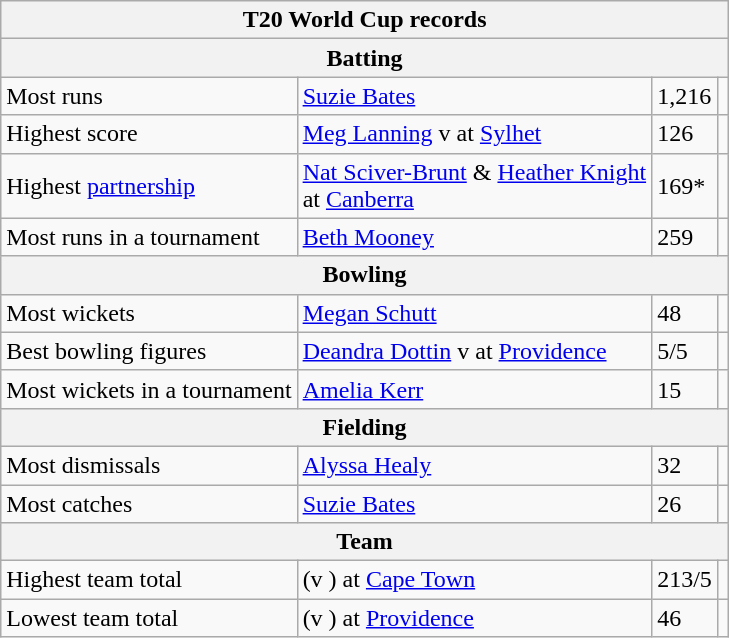<table class="wikitable">
<tr>
<th colspan="4">T20 World Cup records</th>
</tr>
<tr>
<th colspan="4">Batting</th>
</tr>
<tr>
<td>Most runs</td>
<td> <a href='#'>Suzie Bates</a></td>
<td>1,216 </td>
<td></td>
</tr>
<tr>
<td>Highest score</td>
<td> <a href='#'>Meg Lanning</a> v  at <a href='#'>Sylhet</a></td>
<td>126 </td>
<td></td>
</tr>
<tr>
<td>Highest <a href='#'>partnership</a></td>
<td> <a href='#'>Nat Sciver-Brunt</a> & <a href='#'>Heather Knight</a><br>  at <a href='#'>Canberra</a></td>
<td>169* </td>
<td></td>
</tr>
<tr>
<td>Most runs in a tournament</td>
<td> <a href='#'>Beth Mooney</a></td>
<td>259 </td>
<td></td>
</tr>
<tr>
<th colspan="4">Bowling</th>
</tr>
<tr>
<td>Most wickets</td>
<td> <a href='#'>Megan Schutt</a></td>
<td>48 </td>
<td></td>
</tr>
<tr>
<td>Best bowling figures</td>
<td> <a href='#'>Deandra Dottin</a> v  at <a href='#'>Providence</a></td>
<td>5/5 </td>
<td></td>
</tr>
<tr>
<td>Most wickets in a tournament</td>
<td> <a href='#'>Amelia Kerr</a></td>
<td>15 </td>
<td></td>
</tr>
<tr>
<th colspan="4">Fielding</th>
</tr>
<tr>
<td>Most dismissals </td>
<td> <a href='#'>Alyssa Healy</a></td>
<td>32 </td>
<td></td>
</tr>
<tr>
<td>Most catches </td>
<td> <a href='#'>Suzie Bates</a></td>
<td>26 </td>
<td></td>
</tr>
<tr>
<th colspan="4">Team</th>
</tr>
<tr>
<td>Highest team total</td>
<td> (v ) at <a href='#'>Cape Town</a></td>
<td>213/5 </td>
<td></td>
</tr>
<tr>
<td>Lowest team total</td>
<td> (v ) at <a href='#'>Providence</a></td>
<td>46 </td>
<td></td>
</tr>
</table>
